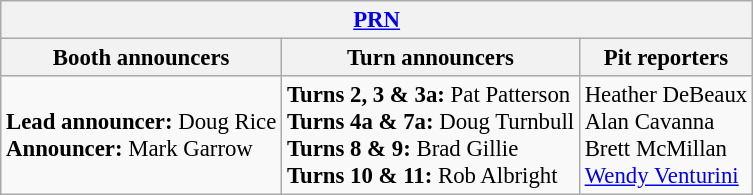<table class="wikitable" style="font-size: 95%;">
<tr>
<th colspan="3"><a href='#'>PRN</a></th>
</tr>
<tr>
<th>Booth announcers</th>
<th>Turn announcers</th>
<th>Pit reporters</th>
</tr>
<tr>
<td><strong>Lead announcer:</strong> Doug Rice<br><strong>Announcer:</strong> Mark Garrow</td>
<td><strong>Turns 2, 3 & 3a:</strong> Pat Patterson<br><strong>Turns 4a & 7a:</strong> Doug Turnbull<br><strong>Turns 8 & 9:</strong> Brad Gillie<br> <strong>Turns 10 & 11:</strong> Rob Albright</td>
<td>Heather DeBeaux<br>Alan Cavanna<br>Brett McMillan<br><a href='#'>Wendy Venturini</a></td>
</tr>
</table>
